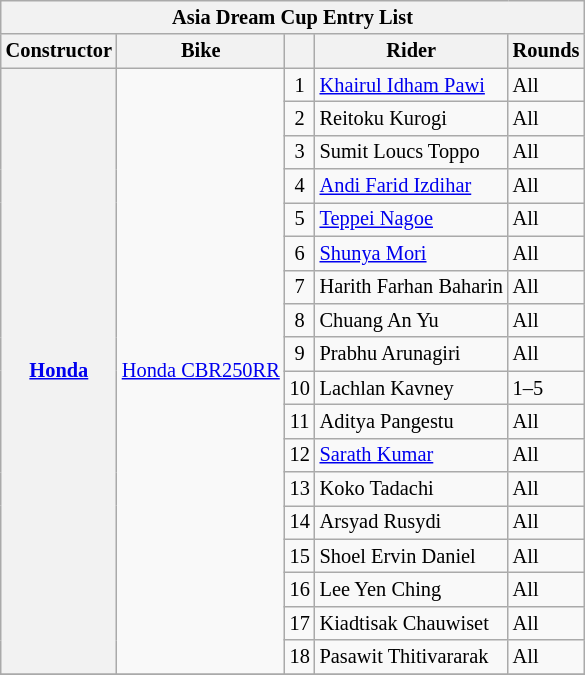<table class="wikitable" style="font-size: 85%;">
<tr>
<th colspan=5>Asia Dream Cup Entry List</th>
</tr>
<tr>
<th>Constructor</th>
<th>Bike</th>
<th></th>
<th>Rider</th>
<th>Rounds</th>
</tr>
<tr>
<th rowspan="18"><a href='#'>Honda</a></th>
<td rowspan="18"><a href='#'>Honda CBR250RR</a></td>
<td align="center">1</td>
<td> <a href='#'>Khairul Idham Pawi</a></td>
<td>All</td>
</tr>
<tr>
<td align="center">2</td>
<td> Reitoku Kurogi</td>
<td>All</td>
</tr>
<tr>
<td align="center">3</td>
<td> Sumit Loucs Toppo</td>
<td>All</td>
</tr>
<tr>
<td align="center">4</td>
<td> <a href='#'>Andi Farid Izdihar</a></td>
<td>All</td>
</tr>
<tr>
<td align="center">5</td>
<td> <a href='#'>Teppei Nagoe</a></td>
<td>All</td>
</tr>
<tr>
<td align="center">6</td>
<td> <a href='#'>Shunya Mori</a></td>
<td>All</td>
</tr>
<tr>
<td align="center">7</td>
<td> Harith Farhan Baharin</td>
<td>All</td>
</tr>
<tr>
<td align="center">8</td>
<td> Chuang An Yu</td>
<td>All</td>
</tr>
<tr>
<td align="center">9</td>
<td> Prabhu Arunagiri</td>
<td>All</td>
</tr>
<tr>
<td align="center">10</td>
<td> Lachlan Kavney</td>
<td>1–5</td>
</tr>
<tr>
<td align="center">11</td>
<td> Aditya Pangestu</td>
<td>All</td>
</tr>
<tr>
<td align="center">12</td>
<td> <a href='#'>Sarath Kumar</a></td>
<td>All</td>
</tr>
<tr>
<td align="center">13</td>
<td> Koko Tadachi</td>
<td>All</td>
</tr>
<tr>
<td align="center">14</td>
<td> Arsyad Rusydi</td>
<td>All</td>
</tr>
<tr>
<td align="center">15</td>
<td> Shoel Ervin Daniel</td>
<td>All</td>
</tr>
<tr>
<td align="center">16</td>
<td> Lee Yen Ching</td>
<td>All</td>
</tr>
<tr>
<td align="center">17</td>
<td> Kiadtisak Chauwiset</td>
<td>All</td>
</tr>
<tr>
<td align="center">18</td>
<td> Pasawit Thitivararak</td>
<td>All</td>
</tr>
<tr>
</tr>
</table>
